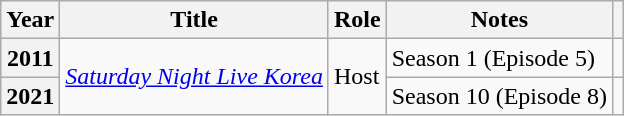<table class="wikitable plainrowheaders">
<tr>
<th scope="col">Year</th>
<th scope="col">Title</th>
<th scope="col">Role</th>
<th scope="col">Notes</th>
<th scope="col" class="unsortable"></th>
</tr>
<tr>
<th scope="row">2011</th>
<td rowspan="2"><em><a href='#'>Saturday Night Live Korea</a></em></td>
<td rowspan="2">Host</td>
<td>Season 1 (Episode 5)</td>
<td></td>
</tr>
<tr>
<th scope="row">2021</th>
<td>Season 10 (Episode 8)</td>
<td align="center"></td>
</tr>
</table>
